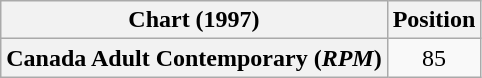<table class="wikitable plainrowheaders" style="text-align:center">
<tr>
<th scope="col">Chart (1997)</th>
<th scope="col">Position</th>
</tr>
<tr>
<th scope="row">Canada Adult Contemporary (<em>RPM</em>)</th>
<td>85</td>
</tr>
</table>
